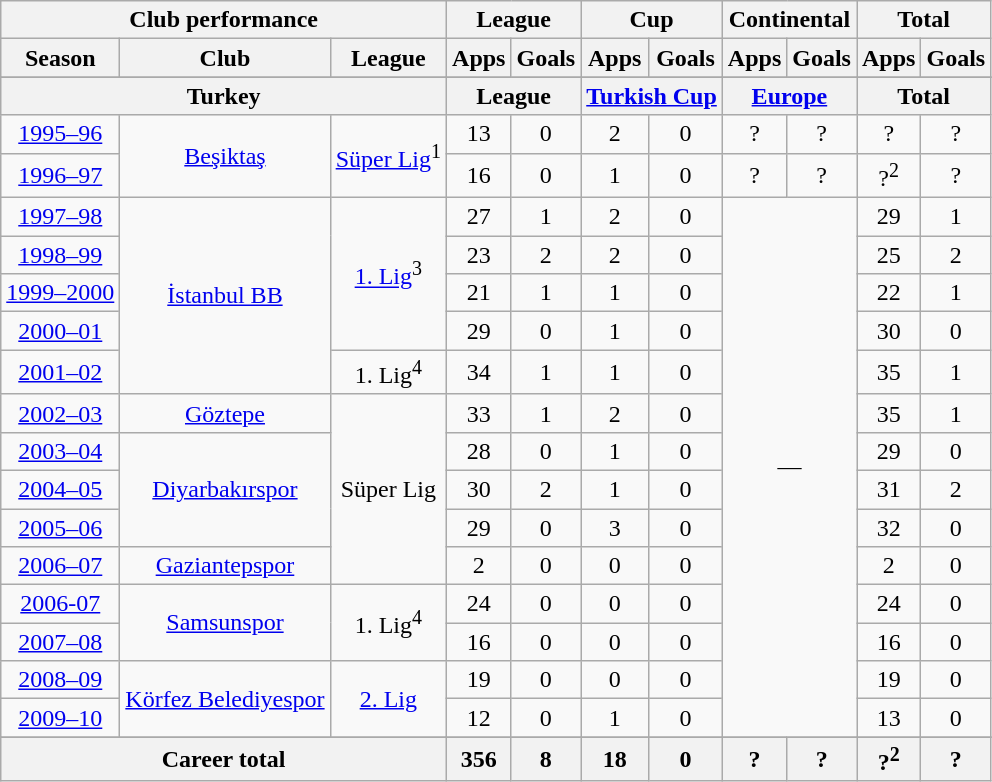<table class="wikitable" style="text-align:center">
<tr>
<th colspan=3>Club performance</th>
<th colspan=2>League</th>
<th colspan=2>Cup</th>
<th colspan=2>Continental</th>
<th colspan=2>Total</th>
</tr>
<tr>
<th>Season</th>
<th>Club</th>
<th>League</th>
<th>Apps</th>
<th>Goals</th>
<th>Apps</th>
<th>Goals</th>
<th>Apps</th>
<th>Goals</th>
<th>Apps</th>
<th>Goals</th>
</tr>
<tr>
</tr>
<tr>
<th colspan=3>Turkey</th>
<th colspan=2>League</th>
<th colspan=2><a href='#'>Turkish Cup</a></th>
<th colspan=2><a href='#'>Europe</a></th>
<th colspan=2>Total</th>
</tr>
<tr>
<td><a href='#'>1995–96</a></td>
<td rowspan=2><a href='#'>Beşiktaş</a></td>
<td rowspan=2><a href='#'>Süper Lig</a><sup>1</sup></td>
<td>13</td>
<td>0</td>
<td>2</td>
<td>0</td>
<td>?</td>
<td>?</td>
<td>?</td>
<td>?</td>
</tr>
<tr>
<td><a href='#'>1996–97</a></td>
<td>16</td>
<td>0</td>
<td>1</td>
<td>0</td>
<td>?</td>
<td>?</td>
<td>?<sup>2</sup></td>
<td>?</td>
</tr>
<tr>
<td><a href='#'>1997–98</a></td>
<td rowspan=5><a href='#'>İstanbul BB</a></td>
<td rowspan=4><a href='#'>1. Lig</a><sup>3</sup></td>
<td>27</td>
<td>1</td>
<td>2</td>
<td>0</td>
<td rowspan=14 colspan=2>—</td>
<td>29</td>
<td>1</td>
</tr>
<tr>
<td><a href='#'>1998–99</a></td>
<td>23</td>
<td>2</td>
<td>2</td>
<td>0</td>
<td>25</td>
<td>2</td>
</tr>
<tr>
<td><a href='#'>1999–2000</a></td>
<td>21</td>
<td>1</td>
<td>1</td>
<td>0</td>
<td>22</td>
<td>1</td>
</tr>
<tr>
<td><a href='#'>2000–01</a></td>
<td>29</td>
<td>0</td>
<td>1</td>
<td>0</td>
<td>30</td>
<td>0</td>
</tr>
<tr>
<td><a href='#'>2001–02</a></td>
<td>1. Lig<sup>4</sup></td>
<td>34</td>
<td>1</td>
<td>1</td>
<td>0</td>
<td>35</td>
<td>1</td>
</tr>
<tr>
<td><a href='#'>2002–03</a></td>
<td><a href='#'>Göztepe</a></td>
<td rowspan=5>Süper Lig</td>
<td>33</td>
<td>1</td>
<td>2</td>
<td>0</td>
<td>35</td>
<td>1</td>
</tr>
<tr>
<td><a href='#'>2003–04</a></td>
<td rowspan=3><a href='#'>Diyarbakırspor</a></td>
<td>28</td>
<td>0</td>
<td>1</td>
<td>0</td>
<td>29</td>
<td>0</td>
</tr>
<tr>
<td><a href='#'>2004–05</a></td>
<td>30</td>
<td>2</td>
<td>1</td>
<td>0</td>
<td>31</td>
<td>2</td>
</tr>
<tr>
<td><a href='#'>2005–06</a></td>
<td>29</td>
<td>0</td>
<td>3</td>
<td>0</td>
<td>32</td>
<td>0</td>
</tr>
<tr>
<td><a href='#'>2006–07</a></td>
<td><a href='#'>Gaziantepspor</a></td>
<td>2</td>
<td>0</td>
<td>0</td>
<td>0</td>
<td>2</td>
<td>0</td>
</tr>
<tr>
<td><a href='#'>2006-07</a></td>
<td rowspan=2><a href='#'>Samsunspor</a></td>
<td rowspan=2>1. Lig<sup>4</sup></td>
<td>24</td>
<td>0</td>
<td>0</td>
<td>0</td>
<td>24</td>
<td>0</td>
</tr>
<tr>
<td><a href='#'>2007–08</a></td>
<td>16</td>
<td>0</td>
<td>0</td>
<td>0</td>
<td>16</td>
<td>0</td>
</tr>
<tr>
<td><a href='#'>2008–09</a></td>
<td rowspan=2><a href='#'>Körfez Belediyespor</a></td>
<td rowspan=2><a href='#'>2. Lig</a></td>
<td>19</td>
<td>0</td>
<td>0</td>
<td>0</td>
<td>19</td>
<td>0</td>
</tr>
<tr>
<td><a href='#'>2009–10</a></td>
<td>12</td>
<td>0</td>
<td>1</td>
<td>0</td>
<td>13</td>
<td>0</td>
</tr>
<tr>
</tr>
<tr>
<th colspan=3>Career total</th>
<th>356</th>
<th>8</th>
<th>18</th>
<th>0</th>
<th>?</th>
<th>?</th>
<th>?<sup>2</sup></th>
<th>?</th>
</tr>
</table>
